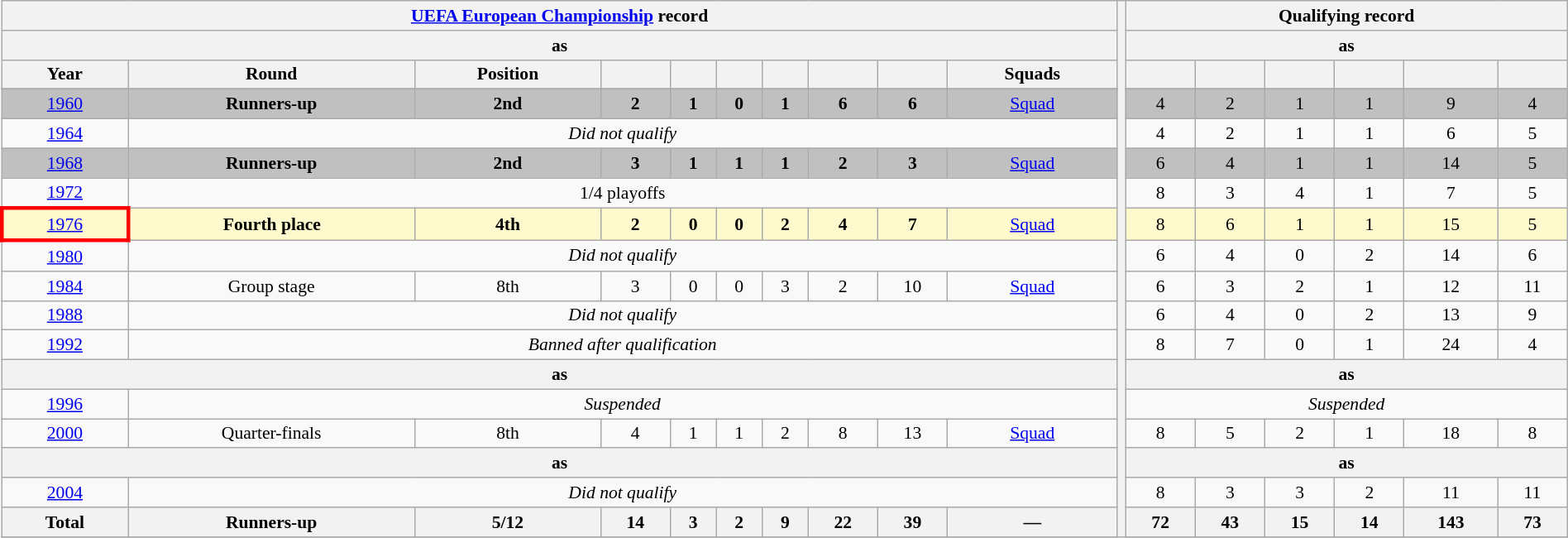<table class="wikitable collapsed" style="font-size:90%; text-align:center;" width="100%">
<tr>
<th colspan=10><a href='#'>UEFA European Championship</a> record</th>
<th rowspan="24" style="width:0%"></th>
<th colspan=6>Qualifying record</th>
</tr>
<tr>
<th colspan=10>as </th>
<th colspan=6>as </th>
</tr>
<tr>
<th>Year</th>
<th>Round</th>
<th>Position</th>
<th></th>
<th></th>
<th></th>
<th></th>
<th></th>
<th></th>
<th>Squads</th>
<th></th>
<th></th>
<th></th>
<th></th>
<th></th>
<th></th>
</tr>
<tr>
</tr>
<tr bgcolor=silver>
<td> <a href='#'>1960</a></td>
<td><strong>Runners-up</strong></td>
<td><strong>2nd</strong></td>
<td><strong>2</strong></td>
<td><strong>1</strong></td>
<td><strong>0</strong></td>
<td><strong>1</strong></td>
<td><strong>6</strong></td>
<td><strong>6</strong></td>
<td><a href='#'>Squad</a></td>
<td>4</td>
<td>2</td>
<td>1</td>
<td>1</td>
<td>9</td>
<td>4</td>
</tr>
<tr>
<td> <a href='#'>1964</a></td>
<td colspan=9><em>Did not qualify</em></td>
<td>4</td>
<td>2</td>
<td>1</td>
<td>1</td>
<td>6</td>
<td>5</td>
</tr>
<tr bgcolor=Silver>
<td> <a href='#'>1968</a></td>
<td><strong>Runners-up</strong></td>
<td><strong>2nd</strong></td>
<td><strong>3</strong></td>
<td><strong>1</strong></td>
<td><strong>1</strong></td>
<td><strong>1</strong></td>
<td><strong>2</strong></td>
<td><strong>3</strong></td>
<td><a href='#'>Squad</a></td>
<td>6</td>
<td>4</td>
<td>1</td>
<td>1</td>
<td>14</td>
<td>5</td>
</tr>
<tr>
<td> <a href='#'>1972</a></td>
<td colspan=9>1/4 playoffs</td>
<td>8</td>
<td>3</td>
<td>4</td>
<td>1</td>
<td>7</td>
<td>5</td>
</tr>
<tr style="background:LemonChiffon;">
<td style="border: 3px solid red"> <a href='#'>1976</a></td>
<td><strong>Fourth place</strong></td>
<td><strong>4th</strong></td>
<td><strong>2</strong></td>
<td><strong>0</strong></td>
<td><strong>0</strong></td>
<td><strong>2</strong></td>
<td><strong>4</strong></td>
<td><strong>7</strong></td>
<td><a href='#'>Squad</a></td>
<td>8</td>
<td>6</td>
<td>1</td>
<td>1</td>
<td>15</td>
<td>5</td>
</tr>
<tr>
<td> <a href='#'>1980</a></td>
<td colspan=9><em>Did not qualify</em></td>
<td>6</td>
<td>4</td>
<td>0</td>
<td>2</td>
<td>14</td>
<td>6</td>
</tr>
<tr>
<td> <a href='#'>1984</a></td>
<td>Group stage</td>
<td>8th</td>
<td>3</td>
<td>0</td>
<td>0</td>
<td>3</td>
<td>2</td>
<td>10</td>
<td><a href='#'>Squad</a></td>
<td>6</td>
<td>3</td>
<td>2</td>
<td>1</td>
<td>12</td>
<td>11</td>
</tr>
<tr>
<td> <a href='#'>1988</a></td>
<td colspan=9><em>Did not qualify</em></td>
<td>6</td>
<td>4</td>
<td>0</td>
<td>2</td>
<td>13</td>
<td>9</td>
</tr>
<tr>
<td> <a href='#'>1992</a></td>
<td colspan=9><em>Banned after qualification</em></td>
<td>8</td>
<td>7</td>
<td>0</td>
<td>1</td>
<td>24</td>
<td>4</td>
</tr>
<tr>
<th colspan=10>as </th>
<th colspan=6>as </th>
</tr>
<tr>
<td> <a href='#'>1996</a></td>
<td colspan=9><em>Suspended</em></td>
<td colspan=6><em>Suspended</em></td>
</tr>
<tr>
<td>   <a href='#'>2000</a></td>
<td>Quarter-finals</td>
<td>8th</td>
<td>4</td>
<td>1</td>
<td>1</td>
<td>2</td>
<td>8</td>
<td>13</td>
<td><a href='#'>Squad</a></td>
<td>8</td>
<td>5</td>
<td>2</td>
<td>1</td>
<td>18</td>
<td>8</td>
</tr>
<tr>
<th colspan=10>as </th>
<th colspan=6>as </th>
</tr>
<tr>
<td> <a href='#'>2004</a></td>
<td colspan=9><em>Did not qualify</em></td>
<td>8</td>
<td>3</td>
<td>3</td>
<td>2</td>
<td>11</td>
<td>11</td>
</tr>
<tr>
<th>Total</th>
<th>Runners-up</th>
<th>5/12</th>
<th>14</th>
<th>3</th>
<th>2</th>
<th>9</th>
<th>22</th>
<th>39</th>
<th>—</th>
<th>72</th>
<th>43</th>
<th>15</th>
<th>14</th>
<th>143</th>
<th>73</th>
</tr>
<tr>
</tr>
</table>
